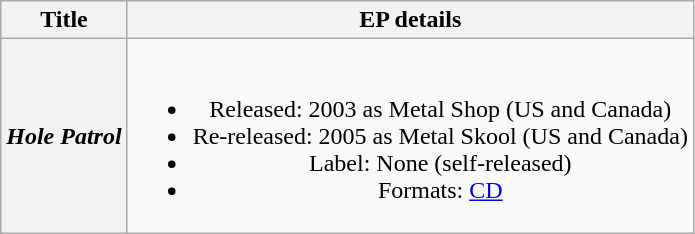<table class="wikitable plainrowheaders" style="text-align:center;">
<tr>
<th scope="col">Title</th>
<th scope="col">EP details</th>
</tr>
<tr>
<th scope="row"><em>Hole Patrol</em></th>
<td><br><ul><li>Released: 2003 as Metal Shop <span>(US and Canada)</span></li><li>Re-released: 2005 as Metal Skool <span>(US and Canada)</span></li><li>Label: None (self-released)</li><li>Formats: <a href='#'>CD</a></li></ul></td>
</tr>
</table>
